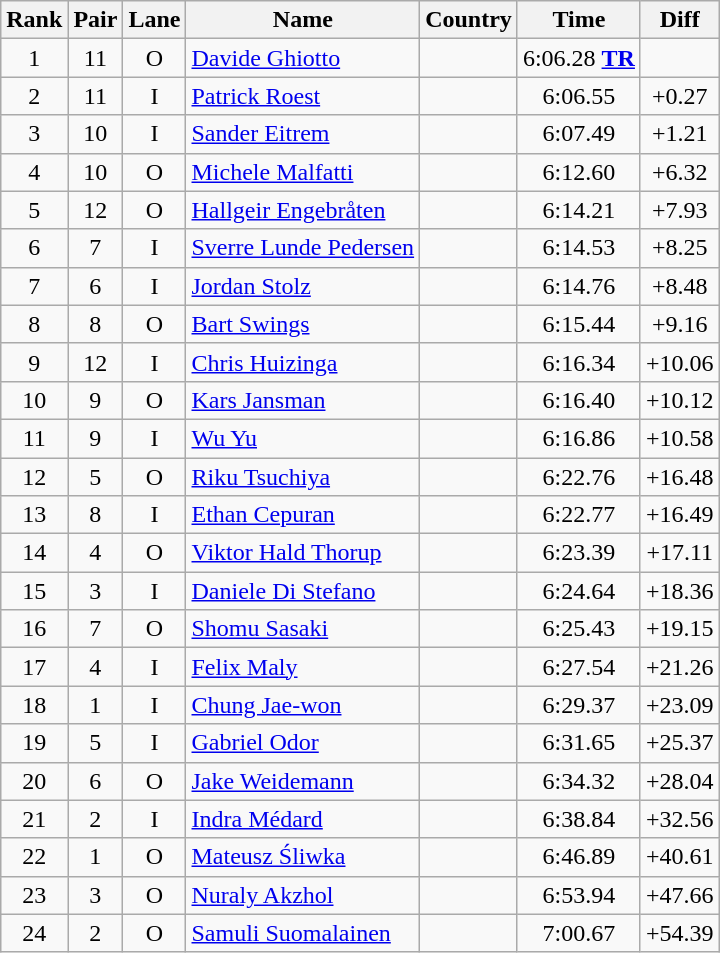<table class="wikitable sortable" style="text-align:center">
<tr>
<th>Rank</th>
<th>Pair</th>
<th>Lane</th>
<th>Name</th>
<th>Country</th>
<th>Time</th>
<th>Diff</th>
</tr>
<tr>
<td>1</td>
<td>11</td>
<td>O</td>
<td align=left><a href='#'>Davide Ghiotto</a></td>
<td align=left></td>
<td>6:06.28 <strong><a href='#'>TR</a></strong></td>
<td></td>
</tr>
<tr>
<td>2</td>
<td>11</td>
<td>I</td>
<td align=left><a href='#'>Patrick Roest</a></td>
<td align=left></td>
<td>6:06.55</td>
<td>+0.27</td>
</tr>
<tr>
<td>3</td>
<td>10</td>
<td>I</td>
<td align=left><a href='#'>Sander Eitrem</a></td>
<td align=left></td>
<td>6:07.49</td>
<td>+1.21</td>
</tr>
<tr>
<td>4</td>
<td>10</td>
<td>O</td>
<td align=left><a href='#'>Michele Malfatti</a></td>
<td align=left></td>
<td>6:12.60</td>
<td>+6.32</td>
</tr>
<tr>
<td>5</td>
<td>12</td>
<td>O</td>
<td align=left><a href='#'>Hallgeir Engebråten</a></td>
<td align=left></td>
<td>6:14.21</td>
<td>+7.93</td>
</tr>
<tr>
<td>6</td>
<td>7</td>
<td>I</td>
<td align=left><a href='#'>Sverre Lunde Pedersen</a></td>
<td align=left></td>
<td>6:14.53</td>
<td>+8.25</td>
</tr>
<tr>
<td>7</td>
<td>6</td>
<td>I</td>
<td align=left><a href='#'>Jordan Stolz</a></td>
<td align=left></td>
<td>6:14.76</td>
<td>+8.48</td>
</tr>
<tr>
<td>8</td>
<td>8</td>
<td>O</td>
<td align=left><a href='#'>Bart Swings</a></td>
<td align=left></td>
<td>6:15.44</td>
<td>+9.16</td>
</tr>
<tr>
<td>9</td>
<td>12</td>
<td>I</td>
<td align=left><a href='#'>Chris Huizinga</a></td>
<td align=left></td>
<td>6:16.34</td>
<td>+10.06</td>
</tr>
<tr>
<td>10</td>
<td>9</td>
<td>O</td>
<td align=left><a href='#'>Kars Jansman</a></td>
<td align=left></td>
<td>6:16.40</td>
<td>+10.12</td>
</tr>
<tr>
<td>11</td>
<td>9</td>
<td>I</td>
<td align=left><a href='#'>Wu Yu</a></td>
<td align=left></td>
<td>6:16.86</td>
<td>+10.58</td>
</tr>
<tr>
<td>12</td>
<td>5</td>
<td>O</td>
<td align=left><a href='#'>Riku Tsuchiya</a></td>
<td align=left></td>
<td>6:22.76</td>
<td>+16.48</td>
</tr>
<tr>
<td>13</td>
<td>8</td>
<td>I</td>
<td align=left><a href='#'>Ethan Cepuran</a></td>
<td align=left></td>
<td>6:22.77</td>
<td>+16.49</td>
</tr>
<tr>
<td>14</td>
<td>4</td>
<td>O</td>
<td align=left><a href='#'>Viktor Hald Thorup</a></td>
<td align=left></td>
<td>6:23.39</td>
<td>+17.11</td>
</tr>
<tr>
<td>15</td>
<td>3</td>
<td>I</td>
<td align=left><a href='#'>Daniele Di Stefano</a></td>
<td align=left></td>
<td>6:24.64</td>
<td>+18.36</td>
</tr>
<tr>
<td>16</td>
<td>7</td>
<td>O</td>
<td align=left><a href='#'>Shomu Sasaki</a></td>
<td align=left></td>
<td>6:25.43</td>
<td>+19.15</td>
</tr>
<tr>
<td>17</td>
<td>4</td>
<td>I</td>
<td align=left><a href='#'>Felix Maly</a></td>
<td align=left></td>
<td>6:27.54</td>
<td>+21.26</td>
</tr>
<tr>
<td>18</td>
<td>1</td>
<td>I</td>
<td align=left><a href='#'>Chung Jae-won</a></td>
<td align=left></td>
<td>6:29.37</td>
<td>+23.09</td>
</tr>
<tr>
<td>19</td>
<td>5</td>
<td>I</td>
<td align=left><a href='#'>Gabriel Odor</a></td>
<td align=left></td>
<td>6:31.65</td>
<td>+25.37</td>
</tr>
<tr>
<td>20</td>
<td>6</td>
<td>O</td>
<td align=left><a href='#'>Jake Weidemann</a></td>
<td align=left></td>
<td>6:34.32</td>
<td>+28.04</td>
</tr>
<tr>
<td>21</td>
<td>2</td>
<td>I</td>
<td align=left><a href='#'>Indra Médard</a></td>
<td align=left></td>
<td>6:38.84</td>
<td>+32.56</td>
</tr>
<tr>
<td>22</td>
<td>1</td>
<td>O</td>
<td align=left><a href='#'>Mateusz Śliwka</a></td>
<td align=left></td>
<td>6:46.89</td>
<td>+40.61</td>
</tr>
<tr>
<td>23</td>
<td>3</td>
<td>O</td>
<td align=left><a href='#'>Nuraly Akzhol</a></td>
<td align=left></td>
<td>6:53.94</td>
<td>+47.66</td>
</tr>
<tr>
<td>24</td>
<td>2</td>
<td>O</td>
<td align=left><a href='#'>Samuli Suomalainen</a></td>
<td align=left></td>
<td>7:00.67</td>
<td>+54.39</td>
</tr>
</table>
